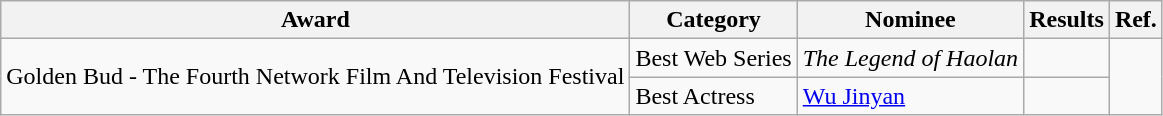<table class="wikitable">
<tr>
<th>Award</th>
<th>Category</th>
<th>Nominee</th>
<th>Results</th>
<th>Ref.</th>
</tr>
<tr>
<td rowspan=2>Golden Bud - The Fourth Network Film And Television Festival</td>
<td>Best Web Series</td>
<td><em>The Legend of Haolan</em></td>
<td></td>
<td rowspan=2></td>
</tr>
<tr>
<td>Best Actress</td>
<td><a href='#'>Wu Jinyan</a></td>
<td></td>
</tr>
</table>
